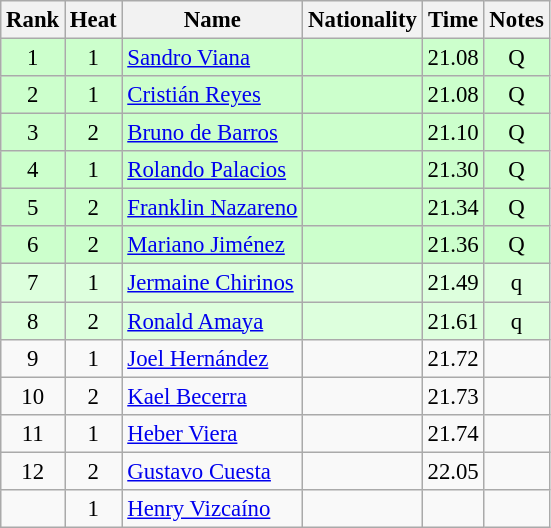<table class="wikitable sortable" style="text-align:center;font-size:95%">
<tr>
<th>Rank</th>
<th>Heat</th>
<th>Name</th>
<th>Nationality</th>
<th>Time</th>
<th>Notes</th>
</tr>
<tr bgcolor=ccffcc>
<td>1</td>
<td>1</td>
<td align=left><a href='#'>Sandro Viana</a></td>
<td align=left></td>
<td>21.08</td>
<td>Q</td>
</tr>
<tr bgcolor=ccffcc>
<td>2</td>
<td>1</td>
<td align=left><a href='#'>Cristián Reyes</a></td>
<td align=left></td>
<td>21.08</td>
<td>Q</td>
</tr>
<tr bgcolor=ccffcc>
<td>3</td>
<td>2</td>
<td align=left><a href='#'>Bruno de Barros</a></td>
<td align=left></td>
<td>21.10</td>
<td>Q</td>
</tr>
<tr bgcolor=ccffcc>
<td>4</td>
<td>1</td>
<td align=left><a href='#'>Rolando Palacios</a></td>
<td align=left></td>
<td>21.30</td>
<td>Q</td>
</tr>
<tr bgcolor=ccffcc>
<td>5</td>
<td>2</td>
<td align=left><a href='#'>Franklin Nazareno</a></td>
<td align=left></td>
<td>21.34</td>
<td>Q</td>
</tr>
<tr bgcolor=ccffcc>
<td>6</td>
<td>2</td>
<td align=left><a href='#'>Mariano Jiménez</a></td>
<td align=left></td>
<td>21.36</td>
<td>Q</td>
</tr>
<tr bgcolor=ddffdd>
<td>7</td>
<td>1</td>
<td align=left><a href='#'>Jermaine Chirinos</a></td>
<td align=left></td>
<td>21.49</td>
<td>q</td>
</tr>
<tr bgcolor=ddffdd>
<td>8</td>
<td>2</td>
<td align=left><a href='#'>Ronald Amaya</a></td>
<td align=left></td>
<td>21.61</td>
<td>q</td>
</tr>
<tr>
<td>9</td>
<td>1</td>
<td align=left><a href='#'>Joel Hernández</a></td>
<td align=left></td>
<td>21.72</td>
<td></td>
</tr>
<tr>
<td>10</td>
<td>2</td>
<td align=left><a href='#'>Kael Becerra</a></td>
<td align=left></td>
<td>21.73</td>
<td></td>
</tr>
<tr>
<td>11</td>
<td>1</td>
<td align=left><a href='#'>Heber Viera</a></td>
<td align=left></td>
<td>21.74</td>
<td></td>
</tr>
<tr>
<td>12</td>
<td>2</td>
<td align=left><a href='#'>Gustavo Cuesta</a></td>
<td align=left></td>
<td>22.05</td>
<td></td>
</tr>
<tr>
<td></td>
<td>1</td>
<td align=left><a href='#'>Henry Vizcaíno</a></td>
<td align=left></td>
<td></td>
<td></td>
</tr>
</table>
